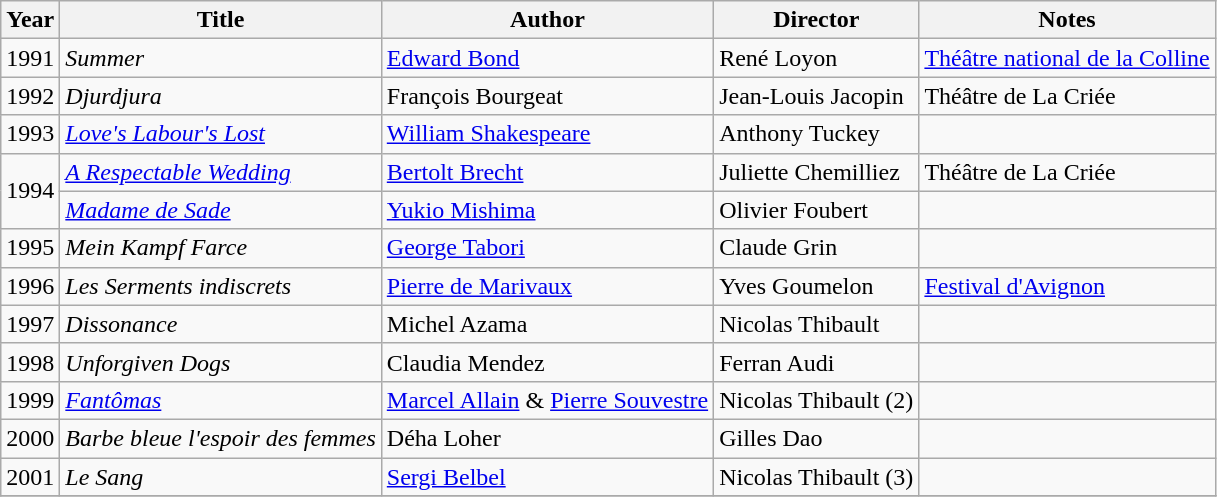<table class="wikitable">
<tr>
<th>Year</th>
<th>Title</th>
<th>Author</th>
<th>Director</th>
<th>Notes</th>
</tr>
<tr>
<td rowspan=1>1991</td>
<td><em>Summer</em></td>
<td><a href='#'>Edward Bond</a></td>
<td>René Loyon</td>
<td><a href='#'>Théâtre national de la Colline</a></td>
</tr>
<tr>
<td rowspan=1>1992</td>
<td><em>Djurdjura</em></td>
<td>François Bourgeat</td>
<td>Jean-Louis Jacopin</td>
<td>Théâtre de La Criée</td>
</tr>
<tr>
<td rowspan=1>1993</td>
<td><em><a href='#'>Love's Labour's Lost</a></em></td>
<td><a href='#'>William Shakespeare</a></td>
<td>Anthony Tuckey</td>
<td></td>
</tr>
<tr>
<td rowspan=2>1994</td>
<td><em><a href='#'>A Respectable Wedding</a></em></td>
<td><a href='#'>Bertolt Brecht</a></td>
<td>Juliette Chemilliez</td>
<td>Théâtre de La Criée</td>
</tr>
<tr>
<td><em><a href='#'>Madame de Sade</a></em></td>
<td><a href='#'>Yukio Mishima</a></td>
<td>Olivier Foubert</td>
<td></td>
</tr>
<tr>
<td rowspan=1>1995</td>
<td><em>Mein Kampf Farce</em></td>
<td><a href='#'>George Tabori</a></td>
<td>Claude Grin</td>
<td></td>
</tr>
<tr>
<td rowspan=1>1996</td>
<td><em>Les Serments indiscrets</em></td>
<td><a href='#'>Pierre de Marivaux</a></td>
<td>Yves Goumelon</td>
<td><a href='#'>Festival d'Avignon</a></td>
</tr>
<tr>
<td rowspan=1>1997</td>
<td><em>Dissonance</em></td>
<td>Michel Azama</td>
<td>Nicolas Thibault</td>
<td></td>
</tr>
<tr>
<td rowspan=1>1998</td>
<td><em>Unforgiven Dogs</em></td>
<td>Claudia Mendez</td>
<td>Ferran Audi</td>
<td></td>
</tr>
<tr>
<td rowspan=1>1999</td>
<td><em><a href='#'>Fantômas</a></em></td>
<td><a href='#'>Marcel Allain</a> & <a href='#'>Pierre Souvestre</a></td>
<td>Nicolas Thibault (2)</td>
<td></td>
</tr>
<tr>
<td rowspan=1>2000</td>
<td><em>Barbe bleue l'espoir des femmes</em></td>
<td>Déha Loher</td>
<td>Gilles Dao</td>
<td></td>
</tr>
<tr>
<td rowspan=1>2001</td>
<td><em>Le Sang</em></td>
<td><a href='#'>Sergi Belbel</a></td>
<td>Nicolas Thibault (3)</td>
<td></td>
</tr>
<tr>
</tr>
</table>
